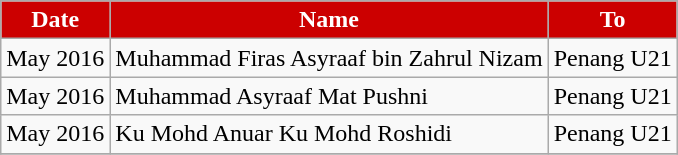<table class="wikitable sortable">
<tr>
<th style="background:#CC0000; color:white;">Date</th>
<th style="background:#CC0000; color:white;">Name</th>
<th style="background:#CC0000; color:white;">To</th>
</tr>
<tr>
<td>May 2016</td>
<td> Muhammad Firas Asyraaf bin Zahrul Nizam</td>
<td> Penang U21</td>
</tr>
<tr>
<td>May 2016</td>
<td> Muhammad Asyraaf Mat Pushni</td>
<td> Penang U21</td>
</tr>
<tr>
<td>May 2016</td>
<td> Ku Mohd Anuar Ku Mohd Roshidi</td>
<td> Penang U21</td>
</tr>
<tr>
</tr>
</table>
